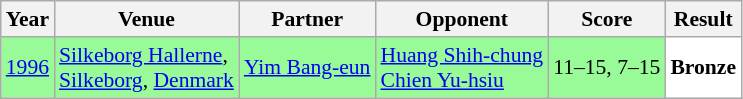<table class="sortable wikitable" style="font-size: 90%;">
<tr>
<th>Year</th>
<th>Venue</th>
<th>Partner</th>
<th>Opponent</th>
<th>Score</th>
<th>Result</th>
</tr>
<tr style="background:#98FB98">
<td align="center"><a href='#'>1996</a></td>
<td align="left"><a href='#'>Silkeborg Hallerne</a>,<br><a href='#'>Silkeborg</a>, <a href='#'>Denmark</a></td>
<td align="left"> <a href='#'>Yim Bang-eun</a></td>
<td align="left"> <a href='#'>Huang Shih-chung</a> <br>  <a href='#'>Chien Yu-hsiu</a></td>
<td align="left">11–15, 7–15</td>
<td style="text-align:left; background:white"> <strong>Bronze</strong></td>
</tr>
</table>
